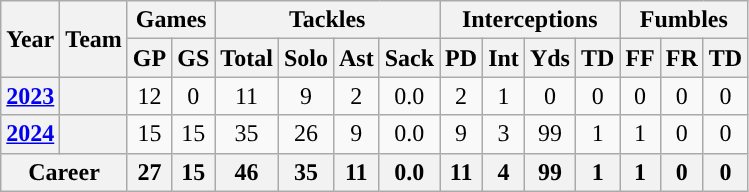<table class="wikitable" style="text-align:center;">
<tr>
<th rowspan="2">Year</th>
<th rowspan="2">Team</th>
<th colspan="2">Games</th>
<th colspan="4">Tackles</th>
<th colspan="4">Interceptions</th>
<th colspan="3">Fumbles</th>
</tr>
<tr>
<th>GP</th>
<th>GS</th>
<th>Total</th>
<th>Solo</th>
<th>Ast</th>
<th>Sack</th>
<th>PD</th>
<th>Int</th>
<th>Yds</th>
<th>TD</th>
<th>FF</th>
<th>FR</th>
<th>TD</th>
</tr>
<tr>
<th><a href='#'>2023</a></th>
<th><a href='#'></a></th>
<td>12</td>
<td>0</td>
<td>11</td>
<td>9</td>
<td>2</td>
<td>0.0</td>
<td>2</td>
<td>1</td>
<td>0</td>
<td>0</td>
<td>0</td>
<td>0</td>
<td>0</td>
</tr>
<tr>
<th><a href='#'>2024</a></th>
<th><a href='#'></a></th>
<td>15</td>
<td>15</td>
<td>35</td>
<td>26</td>
<td>9</td>
<td>0.0</td>
<td>9</td>
<td>3</td>
<td>99</td>
<td>1</td>
<td>1</td>
<td>0</td>
<td>0</td>
</tr>
<tr>
<th align=center colspan="2">Career</th>
<th>27</th>
<th>15</th>
<th>46</th>
<th>35</th>
<th>11</th>
<th>0.0</th>
<th>11</th>
<th>4</th>
<th>99</th>
<th>1</th>
<th>1</th>
<th>0</th>
<th>0</th>
</tr>
</table>
